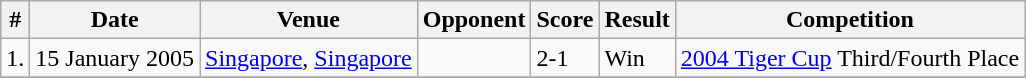<table class="wikitable">
<tr>
<th>#</th>
<th>Date</th>
<th>Venue</th>
<th>Opponent</th>
<th>Score</th>
<th>Result</th>
<th>Competition</th>
</tr>
<tr>
<td>1.</td>
<td>15 January 2005</td>
<td><a href='#'>Singapore</a>, <a href='#'>Singapore</a></td>
<td></td>
<td>2-1</td>
<td>Win</td>
<td><a href='#'>2004 Tiger Cup</a> Third/Fourth Place</td>
</tr>
<tr>
</tr>
</table>
